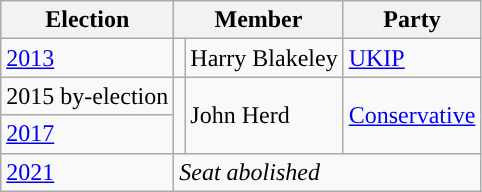<table class="wikitable">
<tr>
<th>Election</th>
<th colspan="2">Member</th>
<th>Party</th>
</tr>
<tr>
<td><a href='#'>2013</a></td>
<td rowspan="1" style="background-color: "></td>
<td rowspan="1">Harry Blakeley</td>
<td rowspan="1"><a href='#'>UKIP</a></td>
</tr>
<tr>
<td>2015 by-election</td>
<td rowspan="2" style="background-color: "></td>
<td rowspan="2">John Herd</td>
<td rowspan="2"><a href='#'>Conservative</a></td>
</tr>
<tr>
<td><a href='#'>2017</a></td>
</tr>
<tr>
<td><a href='#'>2021</a></td>
<td colspan="3"><em>Seat abolished</em></td>
</tr>
</table>
